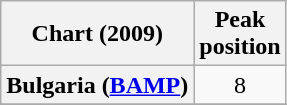<table class="wikitable plainrowheaders sortable">
<tr>
<th scope="col">Chart (2009)</th>
<th scope="col">Peak<br>position</th>
</tr>
<tr>
<th scope="row">Bulgaria (<a href='#'>BAMP</a>)</th>
<td style="text-align:center;">8</td>
</tr>
<tr>
</tr>
<tr>
</tr>
</table>
